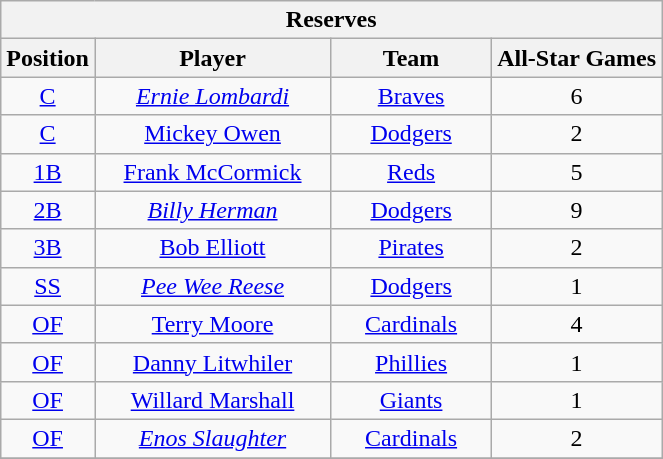<table class="wikitable" style="font-size: 100%; text-align:right;">
<tr>
<th colspan="4">Reserves</th>
</tr>
<tr>
<th>Position</th>
<th width="150">Player</th>
<th width="100">Team</th>
<th>All-Star Games</th>
</tr>
<tr>
<td align="center"><a href='#'>C</a></td>
<td align="center"><em><a href='#'>Ernie Lombardi</a></em></td>
<td align="center"><a href='#'>Braves</a></td>
<td align="center">6</td>
</tr>
<tr>
<td align="center"><a href='#'>C</a></td>
<td align="center"><a href='#'>Mickey Owen</a></td>
<td align="center"><a href='#'>Dodgers</a></td>
<td align="center">2</td>
</tr>
<tr>
<td align="center"><a href='#'>1B</a></td>
<td align="center"><a href='#'>Frank McCormick</a></td>
<td align="center"><a href='#'>Reds</a></td>
<td align="center">5</td>
</tr>
<tr>
<td align="center"><a href='#'>2B</a></td>
<td align="center"><em><a href='#'>Billy Herman</a></em></td>
<td align="center"><a href='#'>Dodgers</a></td>
<td align="center">9</td>
</tr>
<tr>
<td align="center"><a href='#'>3B</a></td>
<td align="center"><a href='#'>Bob Elliott</a></td>
<td align="center"><a href='#'>Pirates</a></td>
<td align="center">2</td>
</tr>
<tr>
<td align="center"><a href='#'>SS</a></td>
<td align="center"><em><a href='#'>Pee Wee Reese</a></em></td>
<td align="center"><a href='#'>Dodgers</a></td>
<td align="center">1</td>
</tr>
<tr>
<td align="center"><a href='#'>OF</a></td>
<td align="center"><a href='#'>Terry Moore</a></td>
<td align="center"><a href='#'>Cardinals</a></td>
<td align="center">4</td>
</tr>
<tr>
<td align="center"><a href='#'>OF</a></td>
<td align="center"><a href='#'>Danny Litwhiler</a></td>
<td align="center"><a href='#'>Phillies</a></td>
<td align="center">1</td>
</tr>
<tr>
<td align="center"><a href='#'>OF</a></td>
<td align="center"><a href='#'>Willard Marshall</a></td>
<td align="center"><a href='#'>Giants</a></td>
<td align="center">1</td>
</tr>
<tr>
<td align="center"><a href='#'>OF</a></td>
<td align="center"><em><a href='#'>Enos Slaughter</a></em></td>
<td align="center"><a href='#'>Cardinals</a></td>
<td align="center">2</td>
</tr>
<tr>
</tr>
</table>
